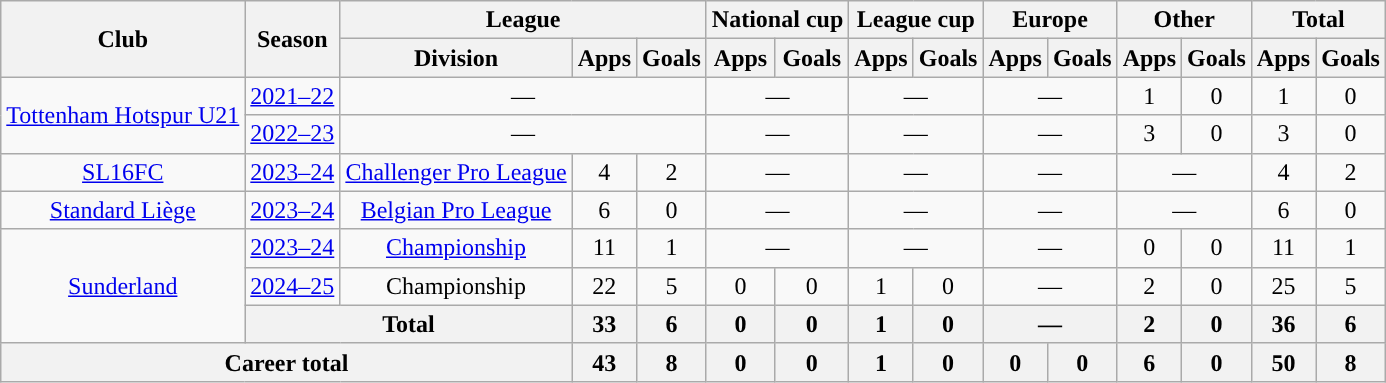<table class=wikitable style=text-align:center>
<tr>
<th rowspan="2">Club</th>
<th rowspan="2">Season</th>
<th colspan="3">League</th>
<th colspan="2">National cup </th>
<th colspan="2">League cup </th>
<th colspan="2">Europe</th>
<th colspan="2">Other</th>
<th colspan="2">Total</th>
</tr>
<tr>
<th>Division</th>
<th>Apps</th>
<th>Goals</th>
<th>Apps</th>
<th>Goals</th>
<th>Apps</th>
<th>Goals</th>
<th>Apps</th>
<th>Goals</th>
<th>Apps</th>
<th>Goals</th>
<th>Apps</th>
<th>Goals</th>
</tr>
<tr>
<td rowspan="2"><a href='#'>Tottenham Hotspur U21</a></td>
<td><a href='#'>2021–22</a></td>
<td colspan="3">—</td>
<td colspan="2">—</td>
<td colspan="2">—</td>
<td colspan="2">—</td>
<td>1</td>
<td>0</td>
<td>1</td>
<td>0</td>
</tr>
<tr>
<td><a href='#'>2022–23</a></td>
<td colspan="3">—</td>
<td colspan="2">—</td>
<td colspan="2">—</td>
<td colspan="2">—</td>
<td>3</td>
<td>0</td>
<td>3</td>
<td>0</td>
</tr>
<tr>
<td><a href='#'>SL16FC</a></td>
<td><a href='#'>2023–24</a></td>
<td><a href='#'>Challenger Pro League</a></td>
<td>4</td>
<td>2</td>
<td colspan="2">—</td>
<td colspan="2">—</td>
<td colspan="2">—</td>
<td colspan="2">—</td>
<td>4</td>
<td>2</td>
</tr>
<tr>
<td><a href='#'>Standard Liège</a></td>
<td><a href='#'>2023–24</a></td>
<td><a href='#'>Belgian Pro League</a></td>
<td>6</td>
<td>0</td>
<td colspan="2">—</td>
<td colspan="2">—</td>
<td colspan="2">—</td>
<td colspan="2">—</td>
<td>6</td>
<td>0</td>
</tr>
<tr>
<td rowspan="3"><a href='#'>Sunderland</a></td>
<td><a href='#'>2023–24</a></td>
<td><a href='#'>Championship</a></td>
<td>11</td>
<td>1</td>
<td colspan="2">—</td>
<td colspan="2">—</td>
<td colspan="2">—</td>
<td>0</td>
<td>0</td>
<td>11</td>
<td>1</td>
</tr>
<tr>
<td><a href='#'>2024–25</a></td>
<td>Championship</td>
<td>22</td>
<td>5</td>
<td>0</td>
<td>0</td>
<td>1</td>
<td>0</td>
<td colspan="2">—</td>
<td>2</td>
<td>0</td>
<td>25</td>
<td>5</td>
</tr>
<tr>
<th colspan="2">Total</th>
<th>33</th>
<th>6</th>
<th>0</th>
<th>0</th>
<th>1</th>
<th>0</th>
<th colspan="2">—</th>
<th>2</th>
<th>0</th>
<th>36</th>
<th>6</th>
</tr>
<tr>
<th colspan="3">Career total</th>
<th>43</th>
<th>8</th>
<th>0</th>
<th>0</th>
<th>1</th>
<th>0</th>
<th>0</th>
<th>0</th>
<th>6</th>
<th>0</th>
<th>50</th>
<th>8</th>
</tr>
</table>
